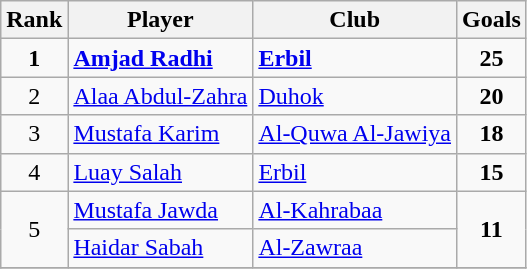<table class="wikitable" style="text-align:center">
<tr>
<th>Rank</th>
<th>Player</th>
<th>Club</th>
<th>Goals</th>
</tr>
<tr>
<td rowspan="1"><strong>1</strong></td>
<td align="left"> <strong><a href='#'>Amjad Radhi</a></strong></td>
<td align="left"><strong><a href='#'>Erbil</a></strong></td>
<td rowspan=1 align="center"><strong>25</strong></td>
</tr>
<tr>
<td rowspan="1">2</td>
<td align="left"> <a href='#'>Alaa Abdul-Zahra</a></td>
<td align="left"><a href='#'>Duhok</a></td>
<td rowspan=1 align="center"><strong>20</strong></td>
</tr>
<tr>
<td rowspan="1">3</td>
<td align="left"> <a href='#'>Mustafa Karim</a></td>
<td align="left"><a href='#'>Al-Quwa Al-Jawiya</a></td>
<td rowspan=1 align="center"><strong>18</strong></td>
</tr>
<tr>
<td rowspan="1">4</td>
<td align="left"> <a href='#'>Luay Salah</a></td>
<td align="left"><a href='#'>Erbil</a></td>
<td rowspan=1 align="center"><strong>15</strong></td>
</tr>
<tr>
<td rowspan="2">5</td>
<td align="left"> <a href='#'>Mustafa Jawda</a></td>
<td align="left"><a href='#'>Al-Kahrabaa</a></td>
<td rowspan=2 align="center"><strong>11</strong></td>
</tr>
<tr>
<td align="left"> <a href='#'>Haidar Sabah</a></td>
<td align="left"><a href='#'>Al-Zawraa</a></td>
</tr>
<tr>
</tr>
</table>
